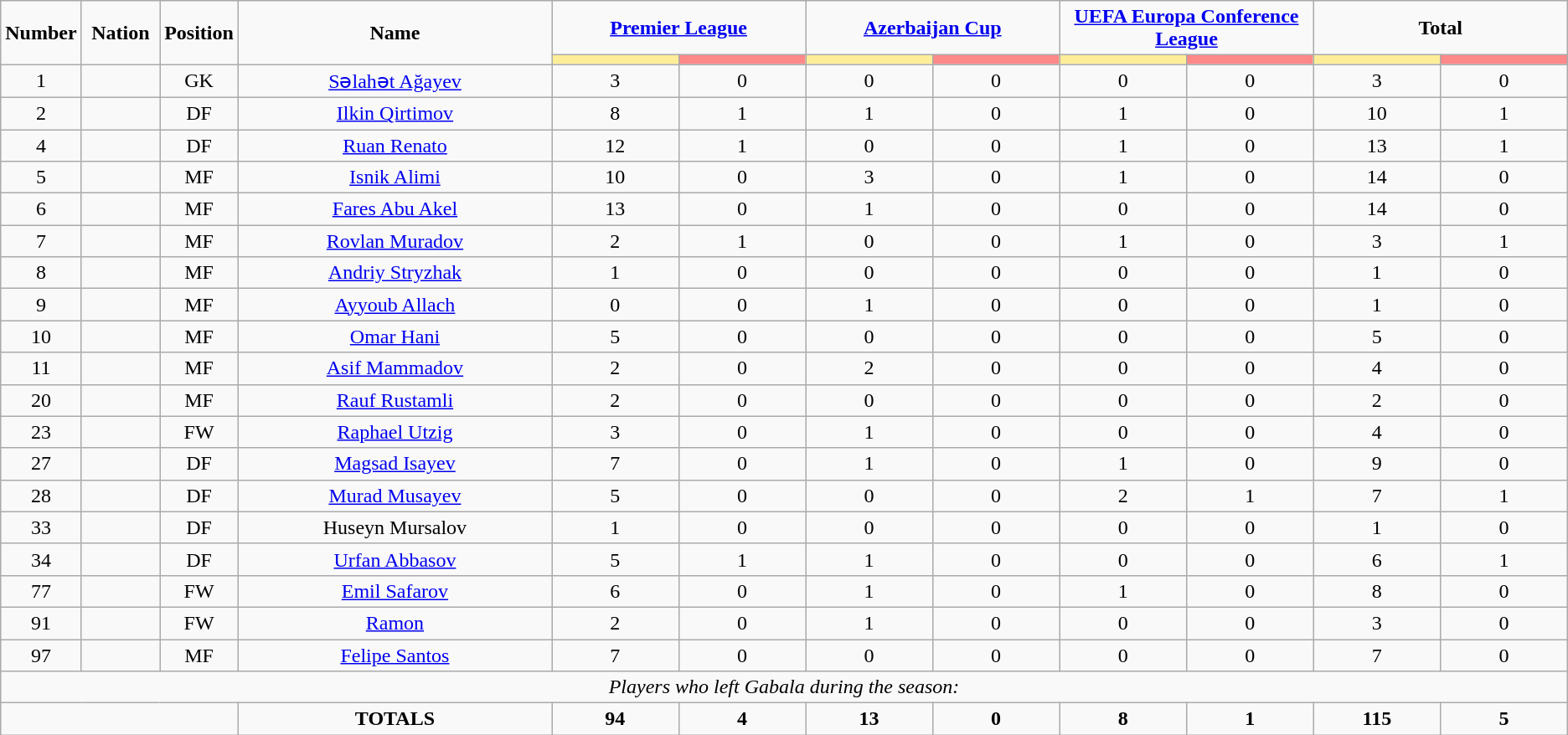<table class="wikitable" style="text-align:center;">
<tr>
<td rowspan="2"  style="width:5%; text-align:center;"><strong>Number</strong></td>
<td rowspan="2"  style="width:5%; text-align:center;"><strong>Nation</strong></td>
<td rowspan="2"  style="width:5%; text-align:center;"><strong>Position</strong></td>
<td rowspan="2"  style="width:20%; text-align:center;"><strong>Name</strong></td>
<td colspan="2" style="text-align:center;"><strong><a href='#'>Premier League</a></strong></td>
<td colspan="2" style="text-align:center;"><strong><a href='#'>Azerbaijan Cup</a></strong></td>
<td colspan="2" style="text-align:center;"><strong><a href='#'>UEFA Europa Conference League</a></strong></td>
<td colspan="2" style="text-align:center;"><strong>Total</strong></td>
</tr>
<tr>
<th style="width:60px; background:#fe9;"></th>
<th style="width:60px; background:#ff8888;"></th>
<th style="width:60px; background:#fe9;"></th>
<th style="width:60px; background:#ff8888;"></th>
<th style="width:60px; background:#fe9;"></th>
<th style="width:60px; background:#ff8888;"></th>
<th style="width:60px; background:#fe9;"></th>
<th style="width:60px; background:#ff8888;"></th>
</tr>
<tr>
<td>1</td>
<td></td>
<td>GK</td>
<td><a href='#'>Səlahət Ağayev</a></td>
<td>3</td>
<td>0</td>
<td>0</td>
<td>0</td>
<td>0</td>
<td>0</td>
<td>3</td>
<td>0</td>
</tr>
<tr>
<td>2</td>
<td></td>
<td>DF</td>
<td><a href='#'>Ilkin Qirtimov</a></td>
<td>8</td>
<td>1</td>
<td>1</td>
<td>0</td>
<td>1</td>
<td>0</td>
<td>10</td>
<td>1</td>
</tr>
<tr>
<td>4</td>
<td></td>
<td>DF</td>
<td><a href='#'>Ruan Renato</a></td>
<td>12</td>
<td>1</td>
<td>0</td>
<td>0</td>
<td>1</td>
<td>0</td>
<td>13</td>
<td>1</td>
</tr>
<tr>
<td>5</td>
<td></td>
<td>MF</td>
<td><a href='#'>Isnik Alimi</a></td>
<td>10</td>
<td>0</td>
<td>3</td>
<td>0</td>
<td>1</td>
<td>0</td>
<td>14</td>
<td>0</td>
</tr>
<tr>
<td>6</td>
<td></td>
<td>MF</td>
<td><a href='#'>Fares Abu Akel</a></td>
<td>13</td>
<td>0</td>
<td>1</td>
<td>0</td>
<td>0</td>
<td>0</td>
<td>14</td>
<td>0</td>
</tr>
<tr>
<td>7</td>
<td></td>
<td>MF</td>
<td><a href='#'>Rovlan Muradov</a></td>
<td>2</td>
<td>1</td>
<td>0</td>
<td>0</td>
<td>1</td>
<td>0</td>
<td>3</td>
<td>1</td>
</tr>
<tr>
<td>8</td>
<td></td>
<td>MF</td>
<td><a href='#'>Andriy Stryzhak</a></td>
<td>1</td>
<td>0</td>
<td>0</td>
<td>0</td>
<td>0</td>
<td>0</td>
<td>1</td>
<td>0</td>
</tr>
<tr>
<td>9</td>
<td></td>
<td>MF</td>
<td><a href='#'>Ayyoub Allach</a></td>
<td>0</td>
<td>0</td>
<td>1</td>
<td>0</td>
<td>0</td>
<td>0</td>
<td>1</td>
<td>0</td>
</tr>
<tr>
<td>10</td>
<td></td>
<td>MF</td>
<td><a href='#'>Omar Hani</a></td>
<td>5</td>
<td>0</td>
<td>0</td>
<td>0</td>
<td>0</td>
<td>0</td>
<td>5</td>
<td>0</td>
</tr>
<tr>
<td>11</td>
<td></td>
<td>MF</td>
<td><a href='#'>Asif Mammadov</a></td>
<td>2</td>
<td>0</td>
<td>2</td>
<td>0</td>
<td>0</td>
<td>0</td>
<td>4</td>
<td>0</td>
</tr>
<tr>
<td>20</td>
<td></td>
<td>MF</td>
<td><a href='#'>Rauf Rustamli</a></td>
<td>2</td>
<td>0</td>
<td>0</td>
<td>0</td>
<td>0</td>
<td>0</td>
<td>2</td>
<td>0</td>
</tr>
<tr>
<td>23</td>
<td></td>
<td>FW</td>
<td><a href='#'>Raphael Utzig</a></td>
<td>3</td>
<td>0</td>
<td>1</td>
<td>0</td>
<td>0</td>
<td>0</td>
<td>4</td>
<td>0</td>
</tr>
<tr>
<td>27</td>
<td></td>
<td>DF</td>
<td><a href='#'>Magsad Isayev</a></td>
<td>7</td>
<td>0</td>
<td>1</td>
<td>0</td>
<td>1</td>
<td>0</td>
<td>9</td>
<td>0</td>
</tr>
<tr>
<td>28</td>
<td></td>
<td>DF</td>
<td><a href='#'>Murad Musayev</a></td>
<td>5</td>
<td>0</td>
<td>0</td>
<td>0</td>
<td>2</td>
<td>1</td>
<td>7</td>
<td>1</td>
</tr>
<tr>
<td>33</td>
<td></td>
<td>DF</td>
<td>Huseyn Mursalov</td>
<td>1</td>
<td>0</td>
<td>0</td>
<td>0</td>
<td>0</td>
<td>0</td>
<td>1</td>
<td>0</td>
</tr>
<tr>
<td>34</td>
<td></td>
<td>DF</td>
<td><a href='#'>Urfan Abbasov</a></td>
<td>5</td>
<td>1</td>
<td>1</td>
<td>0</td>
<td>0</td>
<td>0</td>
<td>6</td>
<td>1</td>
</tr>
<tr>
<td>77</td>
<td></td>
<td>FW</td>
<td><a href='#'>Emil Safarov</a></td>
<td>6</td>
<td>0</td>
<td>1</td>
<td>0</td>
<td>1</td>
<td>0</td>
<td>8</td>
<td>0</td>
</tr>
<tr>
<td>91</td>
<td></td>
<td>FW</td>
<td><a href='#'>Ramon</a></td>
<td>2</td>
<td>0</td>
<td>1</td>
<td>0</td>
<td>0</td>
<td>0</td>
<td>3</td>
<td>0</td>
</tr>
<tr>
<td>97</td>
<td></td>
<td>MF</td>
<td><a href='#'>Felipe Santos</a></td>
<td>7</td>
<td>0</td>
<td>0</td>
<td>0</td>
<td>0</td>
<td>0</td>
<td>7</td>
<td>0</td>
</tr>
<tr>
<td colspan="14"><em>Players who left Gabala during the season:</em></td>
</tr>
<tr>
<td colspan="3"></td>
<td><strong>TOTALS</strong></td>
<td><strong>94</strong></td>
<td><strong>4</strong></td>
<td><strong>13</strong></td>
<td><strong>0</strong></td>
<td><strong>8</strong></td>
<td><strong>1</strong></td>
<td><strong>115</strong></td>
<td><strong>5</strong></td>
</tr>
</table>
